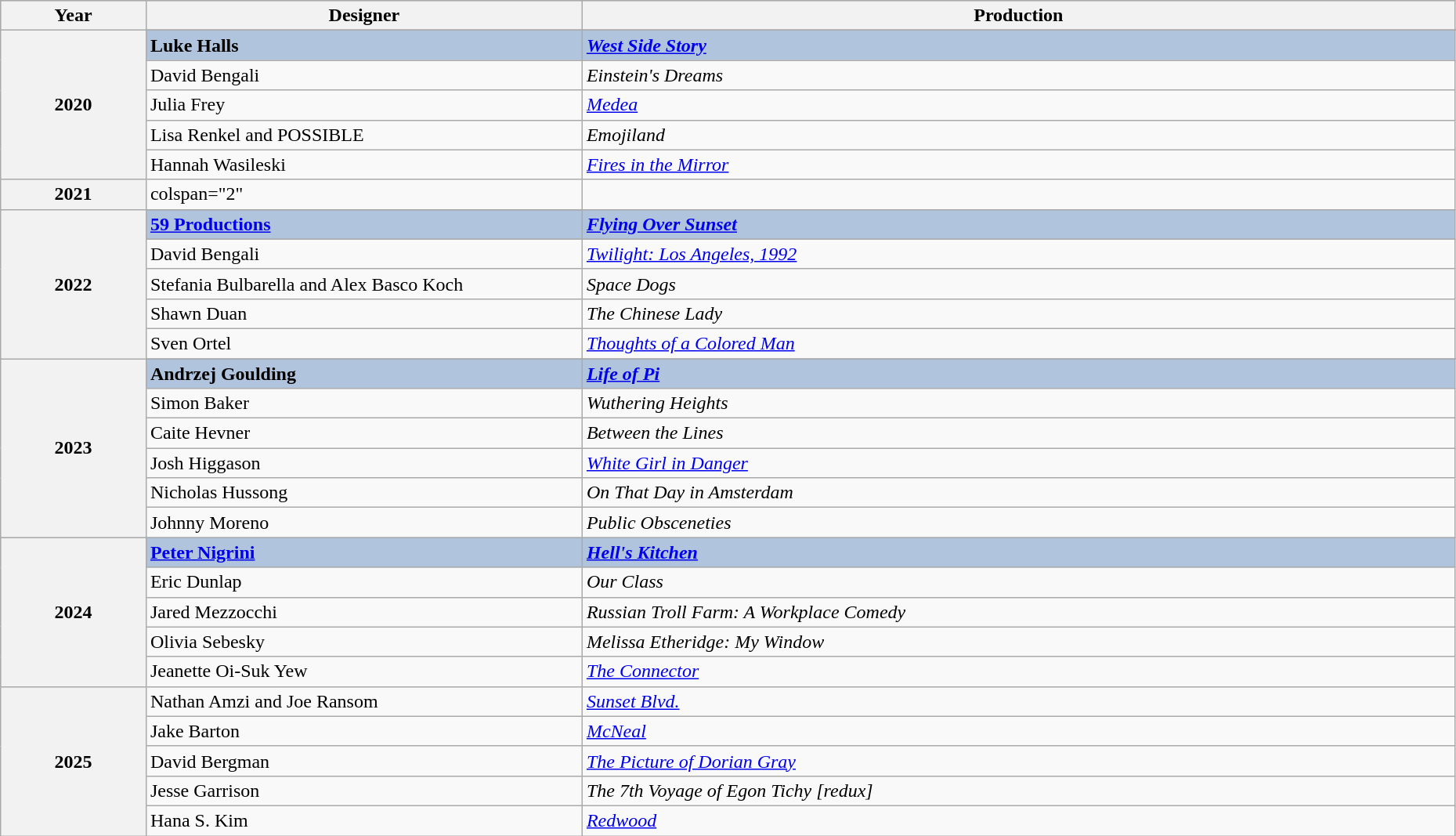<table class="wikitable" style="width:98%;">
<tr style="background:#bebebe;">
<th style="width:10%;">Year</th>
<th style="width:30%;">Designer</th>
<th style="width:60%;">Production</th>
</tr>
<tr>
<th rowspan="6">2020</th>
</tr>
<tr style="background:#B0C4DE">
<td><strong>Luke Halls</strong></td>
<td><strong><em><a href='#'>West Side Story</a></em></strong></td>
</tr>
<tr>
<td>David Bengali</td>
<td><em>Einstein's Dreams</em></td>
</tr>
<tr>
<td>Julia Frey</td>
<td><em><a href='#'>Medea</a></em></td>
</tr>
<tr>
<td>Lisa Renkel and POSSIBLE</td>
<td><em>Emojiland</em></td>
</tr>
<tr>
<td>Hannah Wasileski</td>
<td><em><a href='#'>Fires in the Mirror</a></em></td>
</tr>
<tr>
<th>2021</th>
<td>colspan="2" </td>
</tr>
<tr>
<th rowspan="6">2022</th>
</tr>
<tr style="background:#B0C4DE">
<td><strong><a href='#'>59 Productions</a></strong></td>
<td><strong><em><a href='#'>Flying Over Sunset</a></em></strong></td>
</tr>
<tr>
<td>David Bengali</td>
<td><em><a href='#'>Twilight: Los Angeles, 1992</a></em></td>
</tr>
<tr>
<td>Stefania Bulbarella and Alex Basco Koch</td>
<td><em>Space Dogs</em></td>
</tr>
<tr>
<td>Shawn Duan</td>
<td><em>The Chinese Lady</em></td>
</tr>
<tr>
<td>Sven Ortel</td>
<td><em><a href='#'>Thoughts of a Colored Man</a></em></td>
</tr>
<tr>
<th rowspan="7">2023</th>
</tr>
<tr style="background:#B0C4DE">
<td><strong>Andrzej Goulding</strong></td>
<td><strong><em><a href='#'>Life of Pi</a></em></strong></td>
</tr>
<tr>
<td>Simon Baker</td>
<td><em>Wuthering Heights</em></td>
</tr>
<tr>
<td>Caite Hevner</td>
<td><em>Between the Lines</em></td>
</tr>
<tr>
<td>Josh Higgason</td>
<td><em><a href='#'>White Girl in Danger</a></em></td>
</tr>
<tr>
<td>Nicholas Hussong</td>
<td><em>On That Day in Amsterdam</em></td>
</tr>
<tr>
<td>Johnny Moreno</td>
<td><em>Public Obsceneties</em></td>
</tr>
<tr style="background:#B0C4DE">
<th rowspan="5">2024</th>
<td><strong><a href='#'>Peter Nigrini</a></strong></td>
<td><strong><em><a href='#'>Hell's Kitchen</a></em></strong></td>
</tr>
<tr>
<td>Eric Dunlap</td>
<td><em>Our Class</em></td>
</tr>
<tr>
<td>Jared Mezzocchi</td>
<td><em>Russian Troll Farm: A Workplace Comedy</em></td>
</tr>
<tr>
<td>Olivia Sebesky</td>
<td><em>Melissa Etheridge: My Window</em></td>
</tr>
<tr>
<td>Jeanette Oi-Suk Yew</td>
<td><em><a href='#'>The Connector</a></em></td>
</tr>
<tr>
<th rowspan=5>2025</th>
<td>Nathan Amzi and Joe Ransom</td>
<td><em><a href='#'>Sunset Blvd.</a></em></td>
</tr>
<tr>
<td>Jake Barton</td>
<td><em><a href='#'>McNeal</a></em></td>
</tr>
<tr>
<td>David Bergman</td>
<td><em><a href='#'>The Picture of Dorian Gray</a></em></td>
</tr>
<tr>
<td>Jesse Garrison</td>
<td><em>The 7th Voyage of Egon Tichy [redux]</em></td>
</tr>
<tr>
<td>Hana S. Kim</td>
<td><em><a href='#'>Redwood</a></em></td>
</tr>
</table>
